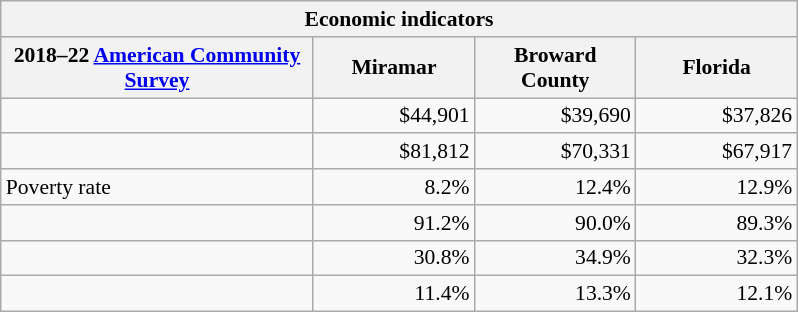<table class="wikitable" style="font-size: 90%; text-align: right;">
<tr>
<th colspan="4">Economic indicators</th>
</tr>
<tr>
<th style="width: 14em;">2018–22 <a href='#'>American Community Survey</a></th>
<th style="width: 7em;">Miramar</th>
<th style="width: 7em;">Broward County</th>
<th style="width: 7em;">Florida</th>
</tr>
<tr>
<td style="text-align:left"></td>
<td>$44,901</td>
<td>$39,690</td>
<td>$37,826</td>
</tr>
<tr>
<td style="text-align:left"></td>
<td>$81,812</td>
<td>$70,331</td>
<td>$67,917</td>
</tr>
<tr>
<td style="text-align:left">Poverty rate</td>
<td>8.2%</td>
<td>12.4%</td>
<td>12.9%</td>
</tr>
<tr>
<td style="text-align:left"></td>
<td>91.2%</td>
<td>90.0%</td>
<td>89.3%</td>
</tr>
<tr>
<td style="text-align:left"></td>
<td>30.8%</td>
<td>34.9%</td>
<td>32.3%</td>
</tr>
<tr>
<td style="text-align:left"></td>
<td>11.4%</td>
<td>13.3%</td>
<td>12.1%</td>
</tr>
</table>
